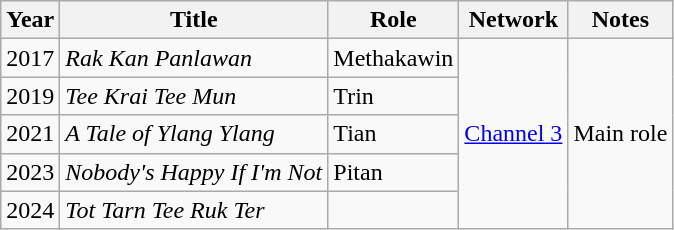<table class="wikitable sortable">
<tr>
<th>Year</th>
<th>Title</th>
<th>Role</th>
<th>Network</th>
<th class="unsortable">Notes</th>
</tr>
<tr>
<td>2017</td>
<td><em>Rak Kan Panlawan </em></td>
<td>Methakawin</td>
<td rowspan="5"><a href='#'>Channel 3</a></td>
<td rowspan="5">Main role</td>
</tr>
<tr>
<td>2019</td>
<td><em>Tee Krai Tee Mun </em></td>
<td>Trin</td>
</tr>
<tr>
<td>2021</td>
<td><em>A Tale of Ylang Ylang</em></td>
<td>Tian</td>
</tr>
<tr>
<td>2023</td>
<td><em>Nobody's Happy If I'm Not</em></td>
<td>Pitan</td>
</tr>
<tr>
<td>2024</td>
<td><em>Tot Tarn Tee Ruk Ter</em></td>
<td></td>
</tr>
</table>
